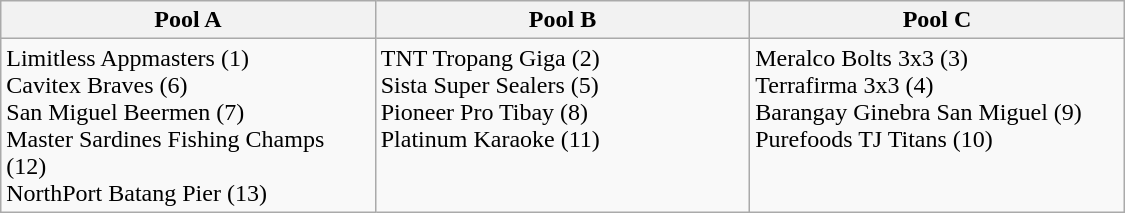<table class=wikitable width=750>
<tr>
<th width=33%>Pool A</th>
<th width=33%>Pool B</th>
<th width=33%>Pool C</th>
</tr>
<tr valign=top>
<td>Limitless Appmasters (1) <br> Cavitex Braves (6) <br> San Miguel Beermen (7) <br> Master Sardines Fishing Champs (12) <br> NorthPort Batang Pier (13)</td>
<td>TNT Tropang Giga (2) <br> Sista Super Sealers (5) <br> Pioneer Pro Tibay (8) <br> Platinum Karaoke (11)</td>
<td>Meralco Bolts 3x3 (3) <br> Terrafirma 3x3 (4) <br> Barangay Ginebra San Miguel (9) <br> Purefoods TJ Titans (10)</td>
</tr>
</table>
